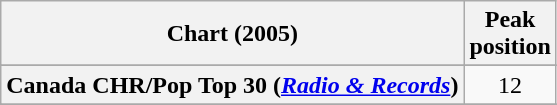<table class="wikitable sortable plainrowheaders" style="text-align:center">
<tr>
<th>Chart (2005)</th>
<th>Peak<br>position</th>
</tr>
<tr>
</tr>
<tr>
</tr>
<tr>
<th scope="row">Canada CHR/Pop Top 30 (<em><a href='#'>Radio & Records</a></em>)</th>
<td>12</td>
</tr>
<tr>
</tr>
<tr>
</tr>
<tr>
</tr>
<tr>
</tr>
<tr>
</tr>
<tr>
</tr>
<tr>
</tr>
<tr>
</tr>
</table>
